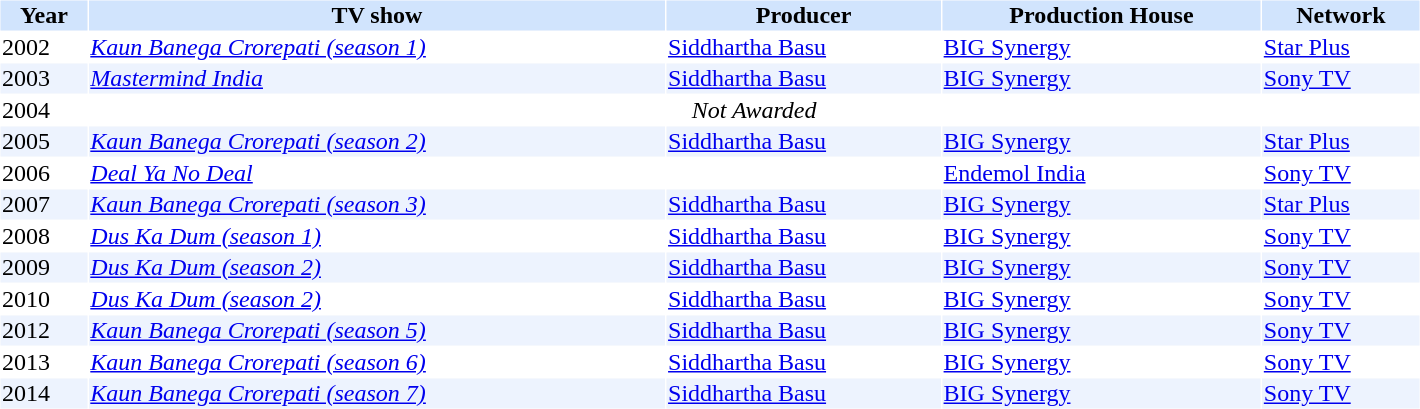<table cellspacing="1" cellpanding="1" border="0" width="75%">
<tr bgcolor="#d1e4fd">
<th>Year</th>
<th>TV show</th>
<th>Producer</th>
<th>Production House</th>
<th>Network</th>
</tr>
<tr>
<td>2002</td>
<td><em><a href='#'>Kaun Banega Crorepati (season 1)</a></em></td>
<td><a href='#'>Siddhartha Basu</a></td>
<td><a href='#'>BIG Synergy</a></td>
<td><a href='#'>Star Plus</a></td>
</tr>
<tr bgcolor=#edf3fe>
<td>2003</td>
<td><em><a href='#'>Mastermind India</a></em></td>
<td><a href='#'>Siddhartha Basu</a></td>
<td><a href='#'>BIG Synergy</a></td>
<td><a href='#'>Sony TV</a></td>
</tr>
<tr>
<td>2004</td>
<td colspan="4" style="text-align:center;"><em>Not Awarded</em></td>
</tr>
<tr bgcolor=#edf3fe>
<td>2005</td>
<td><em><a href='#'>Kaun Banega Crorepati (season 2)</a></em></td>
<td><a href='#'>Siddhartha Basu</a></td>
<td><a href='#'>BIG Synergy</a></td>
<td><a href='#'>Star Plus</a></td>
</tr>
<tr>
<td>2006</td>
<td><em><a href='#'>Deal Ya No Deal</a></em></td>
<td></td>
<td><a href='#'>Endemol India</a></td>
<td><a href='#'>Sony TV</a></td>
</tr>
<tr bgcolor=#edf3fe>
<td>2007</td>
<td><em><a href='#'>Kaun Banega Crorepati (season 3)</a></em></td>
<td><a href='#'>Siddhartha Basu</a></td>
<td><a href='#'>BIG Synergy</a></td>
<td><a href='#'>Star Plus</a></td>
</tr>
<tr>
<td>2008</td>
<td><em><a href='#'>Dus Ka Dum (season 1)</a></em></td>
<td><a href='#'>Siddhartha Basu</a></td>
<td><a href='#'>BIG Synergy</a></td>
<td><a href='#'>Sony TV</a></td>
</tr>
<tr bgcolor=#edf3fe>
<td>2009</td>
<td><em><a href='#'>Dus Ka Dum (season 2)</a></em></td>
<td><a href='#'>Siddhartha Basu</a></td>
<td><a href='#'>BIG Synergy</a></td>
<td><a href='#'>Sony TV</a></td>
</tr>
<tr>
<td>2010</td>
<td><em><a href='#'>Dus Ka Dum (season 2)</a></em></td>
<td><a href='#'>Siddhartha Basu</a></td>
<td><a href='#'>BIG Synergy</a></td>
<td><a href='#'>Sony TV</a></td>
</tr>
<tr bgcolor=#edf3fe>
<td>2012</td>
<td><em><a href='#'>Kaun Banega Crorepati (season 5)</a></em></td>
<td><a href='#'>Siddhartha Basu</a></td>
<td><a href='#'>BIG Synergy</a></td>
<td><a href='#'>Sony TV</a></td>
</tr>
<tr>
<td>2013</td>
<td><em><a href='#'>Kaun Banega Crorepati (season 6)</a></em></td>
<td><a href='#'>Siddhartha Basu</a></td>
<td><a href='#'>BIG Synergy</a></td>
<td><a href='#'>Sony TV</a></td>
</tr>
<tr bgcolor=#edf3fe>
<td>2014</td>
<td><em><a href='#'>Kaun Banega Crorepati (season 7)</a></em></td>
<td><a href='#'>Siddhartha Basu</a></td>
<td><a href='#'>BIG Synergy</a></td>
<td><a href='#'>Sony TV</a></td>
</tr>
</table>
